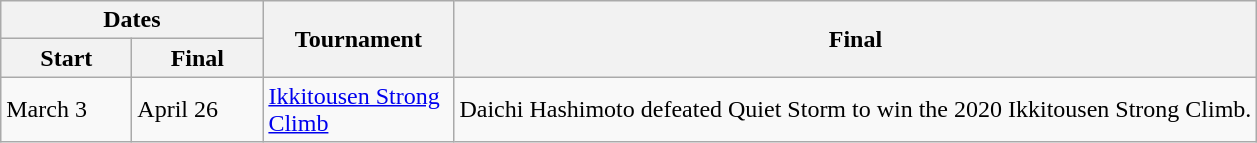<table class="wikitable">
<tr>
<th colspan=2>Dates</th>
<th rowspan=2 scope="col" style="width: 120px;">Tournament</th>
<th rowspan=2>Final</th>
</tr>
<tr>
<th scope="col" style="width: 80px;">Start</th>
<th scope="col" style="width: 80px;">Final</th>
</tr>
<tr>
<td>March 3</td>
<td>April 26</td>
<td><a href='#'>Ikkitousen Strong Climb</a></td>
<td>Daichi Hashimoto defeated Quiet Storm to win the 2020 Ikkitousen Strong Climb.</td>
</tr>
</table>
